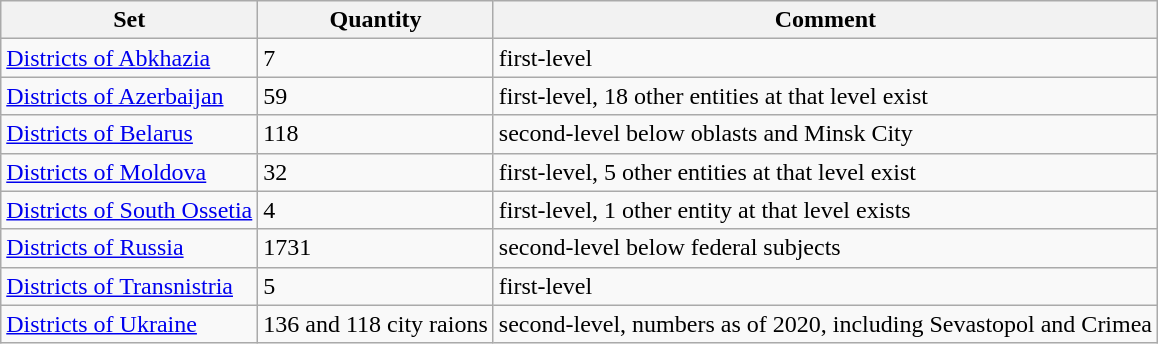<table class="wikitable sortable">
<tr>
<th>Set</th>
<th>Quantity</th>
<th>Comment</th>
</tr>
<tr>
<td><a href='#'>Districts of Abkhazia</a></td>
<td>7</td>
<td>first-level</td>
</tr>
<tr>
<td><a href='#'>Districts of Azerbaijan</a></td>
<td>59</td>
<td>first-level, 18 other entities at that level exist</td>
</tr>
<tr>
<td><a href='#'>Districts of Belarus</a></td>
<td>118</td>
<td>second-level below oblasts and Minsk City</td>
</tr>
<tr>
<td><a href='#'>Districts of Moldova</a></td>
<td>32</td>
<td>first-level, 5 other entities at that level exist</td>
</tr>
<tr>
<td><a href='#'>Districts of South Ossetia</a></td>
<td>4</td>
<td>first-level, 1 other entity at that level exists</td>
</tr>
<tr>
<td><a href='#'>Districts of Russia</a></td>
<td>1731</td>
<td>second-level below federal subjects</td>
</tr>
<tr>
<td><a href='#'>Districts of Transnistria</a></td>
<td>5</td>
<td>first-level</td>
</tr>
<tr>
<td><a href='#'>Districts of Ukraine</a></td>
<td>136 and 118 city raions</td>
<td>second-level, numbers as of 2020, including Sevastopol and Crimea</td>
</tr>
</table>
